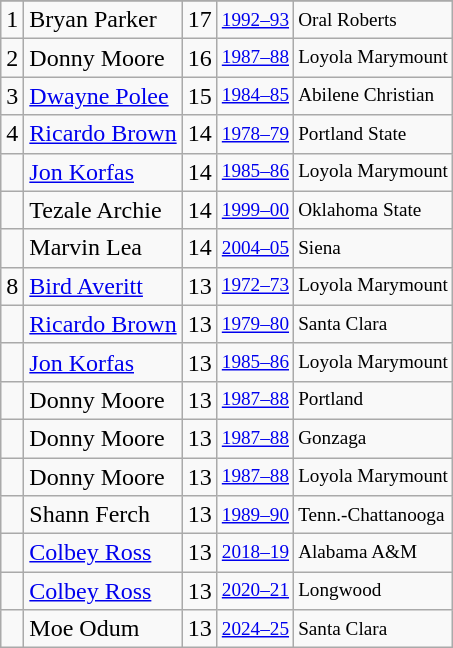<table class="wikitable">
<tr>
</tr>
<tr>
<td>1</td>
<td>Bryan Parker</td>
<td>17</td>
<td style="font-size:80%;"><a href='#'>1992–93</a></td>
<td style="font-size:80%;">Oral Roberts</td>
</tr>
<tr>
<td>2</td>
<td>Donny Moore</td>
<td>16</td>
<td style="font-size:80%;"><a href='#'>1987–88</a></td>
<td style="font-size:80%;">Loyola Marymount</td>
</tr>
<tr>
<td>3</td>
<td><a href='#'>Dwayne Polee</a></td>
<td>15</td>
<td style="font-size:80%;"><a href='#'>1984–85</a></td>
<td style="font-size:80%;">Abilene Christian</td>
</tr>
<tr>
<td>4</td>
<td><a href='#'>Ricardo Brown</a></td>
<td>14</td>
<td style="font-size:80%;"><a href='#'>1978–79</a></td>
<td style="font-size:80%;">Portland State</td>
</tr>
<tr>
<td></td>
<td><a href='#'>Jon Korfas</a></td>
<td>14</td>
<td style="font-size:80%;"><a href='#'>1985–86</a></td>
<td style="font-size:80%;">Loyola Marymount</td>
</tr>
<tr>
<td></td>
<td>Tezale Archie</td>
<td>14</td>
<td style="font-size:80%;"><a href='#'>1999–00</a></td>
<td style="font-size:80%;">Oklahoma State</td>
</tr>
<tr>
<td></td>
<td>Marvin Lea</td>
<td>14</td>
<td style="font-size:80%;"><a href='#'>2004–05</a></td>
<td style="font-size:80%;">Siena</td>
</tr>
<tr>
<td>8</td>
<td><a href='#'>Bird Averitt</a></td>
<td>13</td>
<td style="font-size:80%;"><a href='#'>1972–73</a></td>
<td style="font-size:80%;">Loyola Marymount</td>
</tr>
<tr>
<td></td>
<td><a href='#'>Ricardo Brown</a></td>
<td>13</td>
<td style="font-size:80%;"><a href='#'>1979–80</a></td>
<td style="font-size:80%;">Santa Clara</td>
</tr>
<tr>
<td></td>
<td><a href='#'>Jon Korfas</a></td>
<td>13</td>
<td style="font-size:80%;"><a href='#'>1985–86</a></td>
<td style="font-size:80%;">Loyola Marymount</td>
</tr>
<tr>
<td></td>
<td>Donny Moore</td>
<td>13</td>
<td style="font-size:80%;"><a href='#'>1987–88</a></td>
<td style="font-size:80%;">Portland</td>
</tr>
<tr>
<td></td>
<td>Donny Moore</td>
<td>13</td>
<td style="font-size:80%;"><a href='#'>1987–88</a></td>
<td style="font-size:80%;">Gonzaga</td>
</tr>
<tr>
<td></td>
<td>Donny Moore</td>
<td>13</td>
<td style="font-size:80%;"><a href='#'>1987–88</a></td>
<td style="font-size:80%;">Loyola Marymount</td>
</tr>
<tr>
<td></td>
<td>Shann Ferch</td>
<td>13</td>
<td style="font-size:80%;"><a href='#'>1989–90</a></td>
<td style="font-size:80%;">Tenn.-Chattanooga</td>
</tr>
<tr>
<td></td>
<td><a href='#'>Colbey Ross</a></td>
<td>13</td>
<td style="font-size:80%;"><a href='#'>2018–19</a></td>
<td style="font-size:80%;">Alabama A&M</td>
</tr>
<tr>
<td></td>
<td><a href='#'>Colbey Ross</a></td>
<td>13</td>
<td style="font-size:80%;"><a href='#'>2020–21</a></td>
<td style="font-size:80%;">Longwood</td>
</tr>
<tr>
<td></td>
<td>Moe Odum</td>
<td>13</td>
<td style="font-size:80%;"><a href='#'>2024–25</a></td>
<td style="font-size:80%;">Santa Clara</td>
</tr>
</table>
